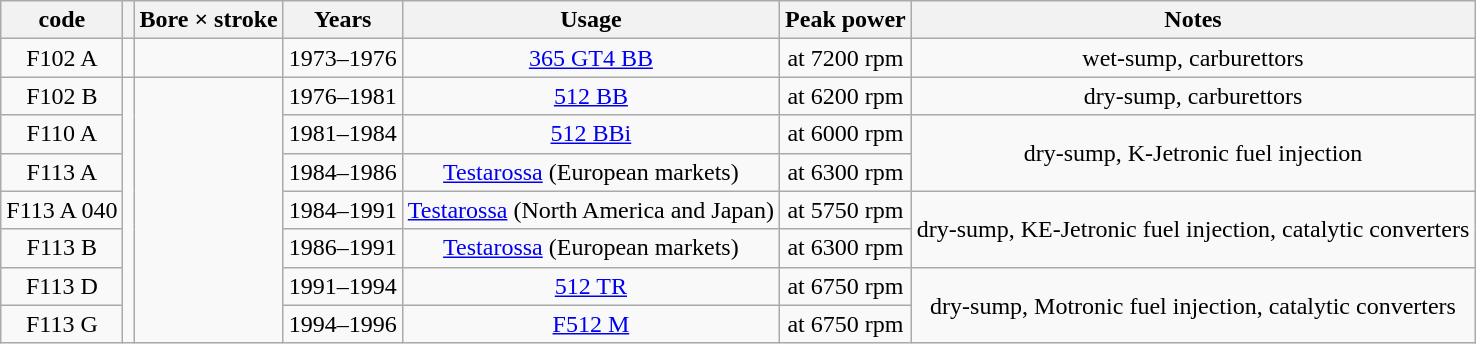<table class="wikitable" style="text-align: center;">
<tr>
<th> code</th>
<th></th>
<th>Bore × stroke</th>
<th>Years</th>
<th>Usage</th>
<th>Peak power</th>
<th>Notes</th>
</tr>
<tr>
<td>F102 A</td>
<td></td>
<td></td>
<td>1973–1976</td>
<td><a href='#'>365 GT4 BB</a></td>
<td> at 7200 rpm</td>
<td>wet-sump, carburettors</td>
</tr>
<tr>
<td>F102 B</td>
<td rowspan="7"></td>
<td rowspan="7"></td>
<td>1976–1981</td>
<td><a href='#'>512 BB</a></td>
<td> at 6200 rpm</td>
<td>dry-sump, carburettors</td>
</tr>
<tr>
<td>F110 A</td>
<td>1981–1984</td>
<td><a href='#'>512 BBi</a></td>
<td> at 6000 rpm</td>
<td rowspan="2">dry-sump, K-Jetronic fuel injection</td>
</tr>
<tr>
<td>F113 A</td>
<td>1984–1986</td>
<td><a href='#'>Testarossa</a> (European markets)</td>
<td> at 6300 rpm</td>
</tr>
<tr>
<td>F113 A 040</td>
<td>1984–1991</td>
<td><a href='#'>Testarossa</a> (North America and Japan)</td>
<td> at 5750 rpm</td>
<td rowspan="2">dry-sump, KE-Jetronic fuel injection, catalytic converters</td>
</tr>
<tr>
<td>F113 B</td>
<td>1986–1991</td>
<td><a href='#'>Testarossa</a> (European markets)</td>
<td> at 6300 rpm</td>
</tr>
<tr>
<td>F113 D</td>
<td>1991–1994</td>
<td><a href='#'>512 TR</a></td>
<td> at 6750 rpm</td>
<td rowspan="2">dry-sump, Motronic fuel injection, catalytic converters</td>
</tr>
<tr>
<td>F113 G</td>
<td>1994–1996</td>
<td><a href='#'>F512 M</a></td>
<td> at 6750 rpm</td>
</tr>
</table>
